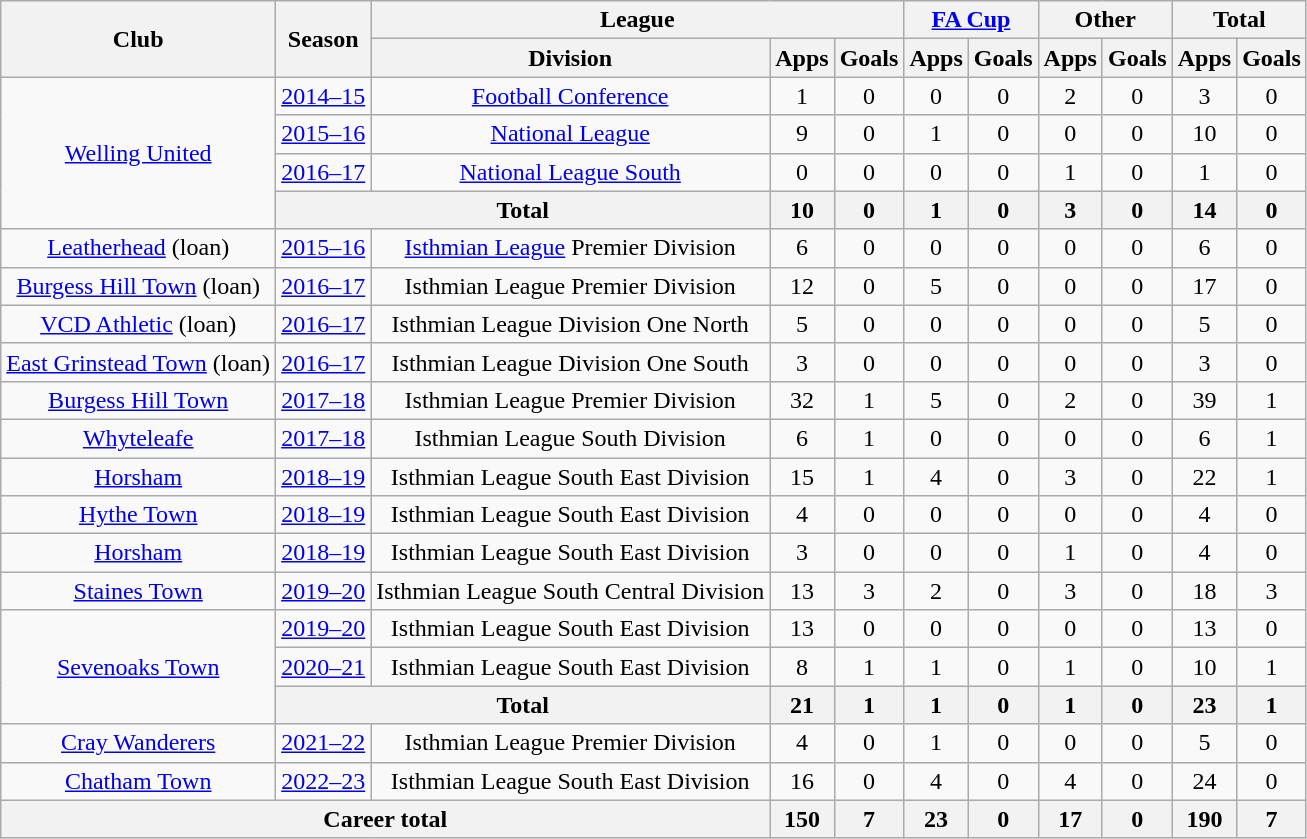<table class="wikitable" style="text-align:center">
<tr>
<th rowspan="2">Club</th>
<th rowspan="2">Season</th>
<th colspan="3">League</th>
<th colspan="2"><a href='#'>FA Cup</a></th>
<th colspan="2">Other</th>
<th colspan="2">Total</th>
</tr>
<tr>
<th>Division</th>
<th>Apps</th>
<th>Goals</th>
<th>Apps</th>
<th>Goals</th>
<th>Apps</th>
<th>Goals</th>
<th>Apps</th>
<th>Goals</th>
</tr>
<tr>
<td rowspan="4"><a href='#'>Welling United</a></td>
<td><a href='#'>2014–15</a></td>
<td><a href='#'>Football Conference</a></td>
<td>1</td>
<td>0</td>
<td>0</td>
<td>0</td>
<td>2</td>
<td>0</td>
<td>3</td>
<td>0</td>
</tr>
<tr>
<td><a href='#'>2015–16</a></td>
<td><a href='#'>National League</a></td>
<td>9</td>
<td>0</td>
<td>1</td>
<td>0</td>
<td>0</td>
<td>0</td>
<td>10</td>
<td>0</td>
</tr>
<tr>
<td><a href='#'>2016–17</a></td>
<td><a href='#'>National League South</a></td>
<td>0</td>
<td>0</td>
<td>0</td>
<td>0</td>
<td>1</td>
<td>0</td>
<td>1</td>
<td>0</td>
</tr>
<tr>
<th colspan="2">Total</th>
<th>10</th>
<th>0</th>
<th>1</th>
<th>0</th>
<th>3</th>
<th>0</th>
<th>14</th>
<th>0</th>
</tr>
<tr>
<td><a href='#'>Leatherhead</a> (loan)</td>
<td><a href='#'>2015–16</a></td>
<td><a href='#'>Isthmian League</a> Premier Division</td>
<td>6</td>
<td>0</td>
<td>0</td>
<td>0</td>
<td>0</td>
<td>0</td>
<td>6</td>
<td>0</td>
</tr>
<tr>
<td><a href='#'>Burgess Hill Town</a> (loan)</td>
<td><a href='#'>2016–17</a></td>
<td>Isthmian League Premier Division</td>
<td>12</td>
<td>0</td>
<td>5</td>
<td>0</td>
<td>0</td>
<td>0</td>
<td>17</td>
<td>0</td>
</tr>
<tr>
<td><a href='#'>VCD Athletic</a> (loan)</td>
<td><a href='#'>2016–17</a></td>
<td>Isthmian League Division One North</td>
<td>5</td>
<td>0</td>
<td>0</td>
<td>0</td>
<td>0</td>
<td>0</td>
<td>5</td>
<td>0</td>
</tr>
<tr>
<td><a href='#'>East Grinstead Town</a> (loan)</td>
<td><a href='#'>2016–17</a></td>
<td>Isthmian League Division One South</td>
<td>3</td>
<td>0</td>
<td>0</td>
<td>0</td>
<td>0</td>
<td>0</td>
<td>3</td>
<td>0</td>
</tr>
<tr>
<td><a href='#'>Burgess Hill Town</a></td>
<td><a href='#'>2017–18</a></td>
<td>Isthmian League Premier Division</td>
<td>32</td>
<td>1</td>
<td>5</td>
<td>0</td>
<td>2</td>
<td>0</td>
<td>39</td>
<td>1</td>
</tr>
<tr>
<td><a href='#'>Whyteleafe</a></td>
<td><a href='#'>2017–18</a></td>
<td>Isthmian League South Division</td>
<td>6</td>
<td>1</td>
<td>0</td>
<td>0</td>
<td>0</td>
<td>0</td>
<td>6</td>
<td>1</td>
</tr>
<tr>
<td><a href='#'>Horsham</a></td>
<td><a href='#'>2018–19</a></td>
<td>Isthmian League South East Division</td>
<td>15</td>
<td>1</td>
<td>4</td>
<td>0</td>
<td>3</td>
<td>0</td>
<td>22</td>
<td>1</td>
</tr>
<tr>
<td><a href='#'>Hythe Town</a></td>
<td><a href='#'>2018–19</a></td>
<td>Isthmian League South East Division</td>
<td>4</td>
<td>0</td>
<td>0</td>
<td>0</td>
<td>0</td>
<td>0</td>
<td>4</td>
<td>0</td>
</tr>
<tr>
<td><a href='#'>Horsham</a></td>
<td><a href='#'>2018–19</a></td>
<td>Isthmian League South East Division</td>
<td>3</td>
<td>0</td>
<td>0</td>
<td>0</td>
<td>1</td>
<td>0</td>
<td>4</td>
<td>0</td>
</tr>
<tr>
<td><a href='#'>Staines Town</a></td>
<td><a href='#'>2019–20</a></td>
<td>Isthmian League South Central Division</td>
<td>13</td>
<td>3</td>
<td>2</td>
<td>0</td>
<td>3</td>
<td>0</td>
<td>18</td>
<td>3</td>
</tr>
<tr>
<td rowspan="3"><a href='#'>Sevenoaks Town</a></td>
<td><a href='#'>2019–20</a></td>
<td>Isthmian League South East Division</td>
<td>13</td>
<td>0</td>
<td>0</td>
<td>0</td>
<td>0</td>
<td>0</td>
<td>13</td>
<td>0</td>
</tr>
<tr>
<td><a href='#'>2020–21</a></td>
<td>Isthmian League South East Division</td>
<td>8</td>
<td>1</td>
<td>1</td>
<td>0</td>
<td>1</td>
<td>0</td>
<td>10</td>
<td>1</td>
</tr>
<tr>
<th colspan="2">Total</th>
<th>21</th>
<th>1</th>
<th>1</th>
<th>0</th>
<th>1</th>
<th>0</th>
<th>23</th>
<th>1</th>
</tr>
<tr>
<td><a href='#'>Cray Wanderers</a></td>
<td><a href='#'>2021–22</a></td>
<td>Isthmian League Premier Division</td>
<td>4</td>
<td>0</td>
<td>1</td>
<td>0</td>
<td>0</td>
<td>0</td>
<td>5</td>
<td>0</td>
</tr>
<tr>
<td><a href='#'>Chatham Town</a></td>
<td><a href='#'>2022–23</a></td>
<td>Isthmian League South East Division</td>
<td>16</td>
<td>0</td>
<td>4</td>
<td>0</td>
<td>4</td>
<td>0</td>
<td>24</td>
<td>0</td>
</tr>
<tr>
<th colspan="3">Career total</th>
<th>150</th>
<th>7</th>
<th>23</th>
<th>0</th>
<th>17</th>
<th>0</th>
<th>190</th>
<th>7</th>
</tr>
</table>
